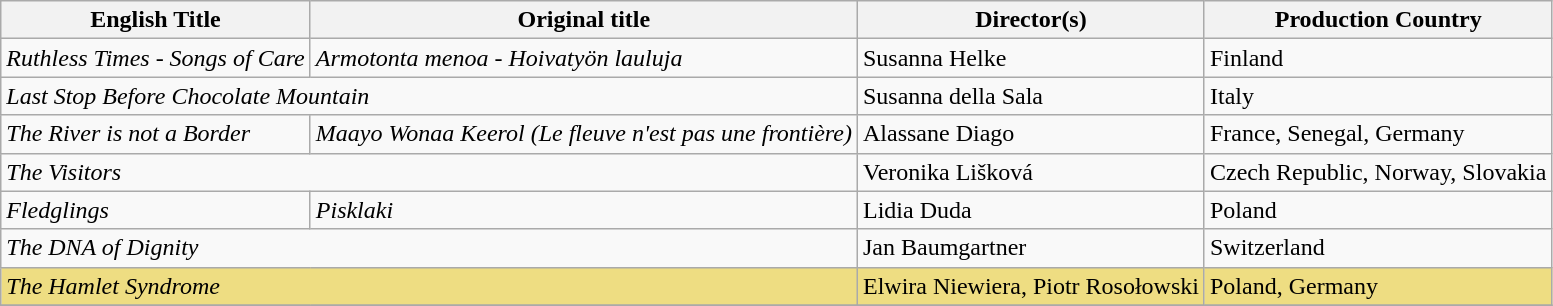<table class="wikitable sortable">
<tr>
<th>English Title</th>
<th>Original title</th>
<th>Director(s)</th>
<th>Production Country</th>
</tr>
<tr>
<td><em>Ruthless Times - Songs of Care</em></td>
<td><em>Armotonta menoa - Hoivatyön lauluja</em></td>
<td>Susanna Helke</td>
<td>Finland</td>
</tr>
<tr>
<td colspan="2"><em>Last Stop Before Chocolate Mountain</em></td>
<td>Susanna della Sala</td>
<td>Italy</td>
</tr>
<tr>
<td><em>The River is not a Border</em></td>
<td><em>Maayo Wonaa Keerol (Le fleuve n'est pas une frontière)</em></td>
<td>Alassane Diago</td>
<td>France, Senegal, Germany</td>
</tr>
<tr>
<td colspan="2"><em>The Visitors</em></td>
<td>Veronika Lišková</td>
<td>Czech Republic, Norway, Slovakia</td>
</tr>
<tr>
<td><em>Fledglings</em></td>
<td><em>Pisklaki</em></td>
<td>Lidia Duda</td>
<td>Poland</td>
</tr>
<tr>
<td colspan="2"><em>The DNA of Dignity</em></td>
<td>Jan Baumgartner</td>
<td>Switzerland</td>
</tr>
<tr style="background:#eedd82">
<td colspan="2"><em>The Hamlet Syndrome</em></td>
<td>Elwira Niewiera, Piotr Rosołowski</td>
<td>Poland, Germany</td>
</tr>
<tr>
</tr>
</table>
